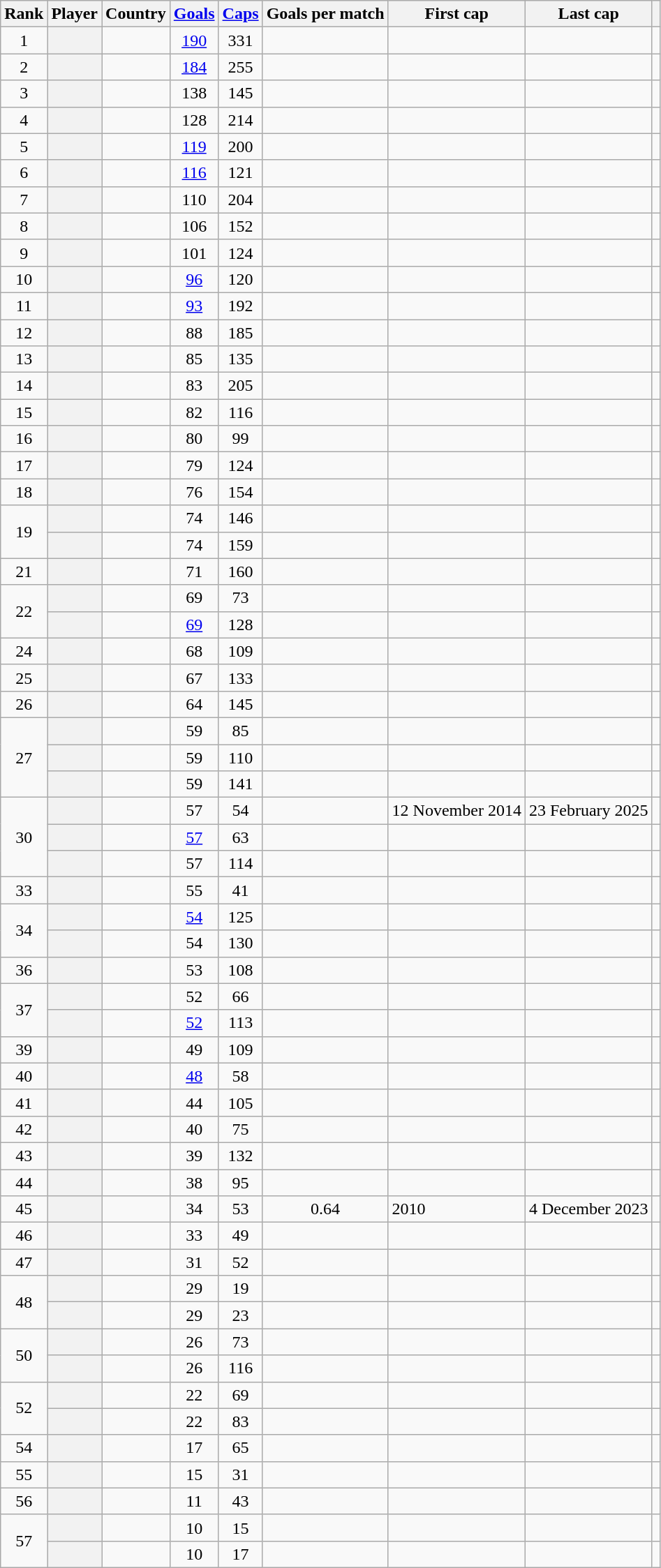<table class="wikitable sortable plainrowheaders sticky-header" style="text-align: center;">
<tr>
<th>Rank</th>
<th>Player</th>
<th>Country</th>
<th><a href='#'>Goals</a></th>
<th><a href='#'>Caps</a></th>
<th>Goals per match</th>
<th>First cap</th>
<th>Last cap</th>
<th class=unsortable></th>
</tr>
<tr>
<td>1</td>
<th scope=row><em></em></th>
<td align="left"></td>
<td><a href='#'>190</a></td>
<td>331</td>
<td></td>
<td align="left"></td>
<td align="left"></td>
<td align="centre"></td>
</tr>
<tr>
<td>2</td>
<th scope=row></th>
<td align="left"></td>
<td><a href='#'>184</a></td>
<td>255</td>
<td></td>
<td align="left"></td>
<td align="left"></td>
<td></td>
</tr>
<tr>
<td>3</td>
<th scope=row><strong><em></em></strong></th>
<td align="left"></td>
<td>138</td>
<td>145</td>
<td></td>
<td align="left"></td>
<td align="left"></td>
<td></td>
</tr>
<tr>
<td>4</td>
<th scope=row><em></em></th>
<td align="left"></td>
<td>128</td>
<td>214</td>
<td></td>
<td align="left"></td>
<td align="left"></td>
<td></td>
</tr>
<tr>
<td>5</td>
<th scope=row></th>
<td align="left"></td>
<td><a href='#'>119</a></td>
<td>200</td>
<td></td>
<td align="left"></td>
<td align="left"></td>
<td></td>
</tr>
<tr>
<td>6</td>
<th scope=row></th>
<td align="left"></td>
<td><a href='#'>116</a></td>
<td>121</td>
<td></td>
<td align="left"></td>
<td align="left"></td>
<td></td>
</tr>
<tr>
<td>7</td>
<th scope=row><em></em></th>
<td align="left"></td>
<td>110</td>
<td>204</td>
<td></td>
<td align="left"></td>
<td align="left"></td>
<td></td>
</tr>
<tr>
<td>8</td>
<th scope=row></th>
<td align="left"></td>
<td>106</td>
<td>152</td>
<td></td>
<td align="left"></td>
<td align="left"></td>
<td></td>
</tr>
<tr>
<td>9</td>
<th scope=row></th>
<td align="left"></td>
<td>101</td>
<td>124</td>
<td></td>
<td align="left"></td>
<td align="left"></td>
<td></td>
</tr>
<tr>
<td>10</td>
<th scope=row><strong></strong></th>
<td align="left"></td>
<td><a href='#'>96</a></td>
<td>120</td>
<td></td>
<td align="left"></td>
<td align="left"></td>
<td></td>
</tr>
<tr>
<td>11</td>
<th scope=row><strong></strong></th>
<td align="left"></td>
<td><a href='#'>93</a></td>
<td>192</td>
<td></td>
<td align="left"></td>
<td align="left"></td>
<td></td>
</tr>
<tr>
<td>12</td>
<th scope=row></th>
<td align="left"></td>
<td>88</td>
<td>185</td>
<td></td>
<td align="left"></td>
<td align="left"></td>
<td></td>
</tr>
<tr>
<td>13</td>
<th scope="row"><strong></strong></th>
<td align="left"></td>
<td>85</td>
<td>135</td>
<td></td>
<td align="left"></td>
<td align="left"></td>
<td></td>
</tr>
<tr>
<td>14</td>
<th scope=row><em></em></th>
<td align="left"></td>
<td>83</td>
<td>205</td>
<td></td>
<td align="left"></td>
<td align="left"></td>
<td></td>
</tr>
<tr>
<td>15</td>
<th scope=row><em></em></th>
<td align="left"></td>
<td>82</td>
<td>116</td>
<td></td>
<td align="left"></td>
<td align="left"></td>
<td></td>
</tr>
<tr>
<td>16</td>
<th scope=row></th>
<td align="left"></td>
<td>80</td>
<td>99</td>
<td></td>
<td align="left"></td>
<td align="left"></td>
<td></td>
</tr>
<tr>
<td>17</td>
<th scope=row></th>
<td align="left"></td>
<td>79</td>
<td>124</td>
<td></td>
<td align="left"></td>
<td align="left"></td>
<td></td>
</tr>
<tr>
<td>18</td>
<th scope="row"><strong></strong></th>
<td align="left"></td>
<td>76</td>
<td>154</td>
<td></td>
<td align="left"></td>
<td align="left"></td>
<td></td>
</tr>
<tr>
<td rowspan="2">19</td>
<th scope="row"><strong><em></em></strong></th>
<td align="left"></td>
<td>74</td>
<td>146</td>
<td></td>
<td align="left"></td>
<td align="left"></td>
<td></td>
</tr>
<tr>
<th scope="row"><strong></strong></th>
<td align="left"></td>
<td>74</td>
<td>159</td>
<td></td>
<td align="left"></td>
<td align="left"></td>
<td></td>
</tr>
<tr>
<td>21</td>
<th scope="row"><strong></strong></th>
<td align="left"></td>
<td>71</td>
<td>160</td>
<td></td>
<td align="left"></td>
<td align="left"></td>
<td></td>
</tr>
<tr>
<td rowspan="2">22</td>
<th scope=row><strong><em></em></strong></th>
<td align="left"></td>
<td>69</td>
<td>73</td>
<td></td>
<td align="left"></td>
<td align="left"></td>
<td></td>
</tr>
<tr>
<th scope="row"><strong></strong></th>
<td align="left"></td>
<td><a href='#'>69</a></td>
<td>128</td>
<td></td>
<td align="left"></td>
<td align="left"></td>
<td></td>
</tr>
<tr>
<td>24</td>
<th scope=row><strong><em></em></strong></th>
<td align="left"></td>
<td>68</td>
<td>109</td>
<td></td>
<td align="left"></td>
<td align="left"></td>
<td></td>
</tr>
<tr>
<td>25</td>
<th scope=row></th>
<td align="left"></td>
<td>67</td>
<td>133</td>
<td></td>
<td align="left"></td>
<td align="left"></td>
<td></td>
</tr>
<tr>
<td>26</td>
<th scope="row"><strong></strong></th>
<td align="left"></td>
<td>64</td>
<td>145</td>
<td></td>
<td align="left"></td>
<td align="left"></td>
<td></td>
</tr>
<tr>
<td rowspan="3">27</td>
<th scope="row"><strong></strong></th>
<td align="left"></td>
<td>59</td>
<td>85</td>
<td></td>
<td align="left"></td>
<td align="left"></td>
<td></td>
</tr>
<tr>
<th scope="row"><strong></strong></th>
<td align="left"></td>
<td>59</td>
<td>110</td>
<td></td>
<td align="left"></td>
<td align="left"></td>
<td></td>
</tr>
<tr>
<th scope="row"><strong></strong></th>
<td align="left"></td>
<td>59</td>
<td>141</td>
<td></td>
<td align="left"></td>
<td align="left"></td>
<td></td>
</tr>
<tr>
<td rowspan="3">30</td>
<th scope="row"><strong></strong></th>
<td align="left"></td>
<td>57</td>
<td>54</td>
<td></td>
<td align="left">12 November 2014</td>
<td align="left">23 February 2025</td>
<td></td>
</tr>
<tr>
<th scope="row"><strong></strong></th>
<td align="left"></td>
<td><a href='#'>57</a></td>
<td>63</td>
<td></td>
<td align="left"></td>
<td align="left"></td>
<td></td>
</tr>
<tr>
<th scope="row"><strong></strong></th>
<td align="left"></td>
<td>57</td>
<td>114</td>
<td></td>
<td align="left"></td>
<td align="left"></td>
<td></td>
</tr>
<tr>
<td>33</td>
<th scope="row"><strong></strong></th>
<td align="left"></td>
<td>55</td>
<td>41</td>
<td></td>
<td align="left"></td>
<td align="left"></td>
<td></td>
</tr>
<tr>
<td rowspan="2">34</td>
<th scope="row"></th>
<td align="left"></td>
<td><a href='#'>54</a></td>
<td>125</td>
<td></td>
<td align="left"></td>
<td align="left"></td>
<td></td>
</tr>
<tr>
<th scope=row><em></em></th>
<td align="left"></td>
<td>54</td>
<td>130</td>
<td></td>
<td align="left"></td>
<td align="left"></td>
<td></td>
</tr>
<tr>
<td>36</td>
<th scope=row><em></em></th>
<td align="left"></td>
<td>53</td>
<td>108</td>
<td></td>
<td align="left"></td>
<td align="left"></td>
<td></td>
</tr>
<tr>
<td rowspan="2">37</td>
<th scope="row"></th>
<td align="left"></td>
<td>52</td>
<td>66</td>
<td></td>
<td align="left"></td>
<td align="left"></td>
<td></td>
</tr>
<tr>
<th scope=row></th>
<td align="left"></td>
<td><a href='#'>52</a></td>
<td>113</td>
<td></td>
<td align="left"></td>
<td align="left"></td>
<td><em></em></td>
</tr>
<tr>
<td>39</td>
<th scope="row"><strong></strong></th>
<td align="left"></td>
<td>49</td>
<td>109</td>
<td></td>
<td align="left"></td>
<td align="left"></td>
<td></td>
</tr>
<tr>
<td>40</td>
<th scope="row"><strong></strong></th>
<td align="left"></td>
<td><a href='#'>48</a></td>
<td>58</td>
<td></td>
<td align="left"></td>
<td align="left"></td>
<td></td>
</tr>
<tr>
<td>41</td>
<th scope="row"><strong></strong></th>
<td align="left"></td>
<td>44</td>
<td>105</td>
<td></td>
<td align="left"></td>
<td align="left"></td>
<td></td>
</tr>
<tr>
<td>42</td>
<th scope="row"></th>
<td align="left"></td>
<td>40</td>
<td>75</td>
<td></td>
<td align="left"></td>
<td align="left"></td>
<td></td>
</tr>
<tr>
<td>43</td>
<th scope="row"></th>
<td align="left"></td>
<td>39</td>
<td>132</td>
<td></td>
<td align="left"></td>
<td align="left"></td>
<td></td>
</tr>
<tr>
<td>44</td>
<th scope="row"><strong></strong></th>
<td align="left"></td>
<td>38</td>
<td>95</td>
<td></td>
<td align="left"></td>
<td align="left"></td>
<td></td>
</tr>
<tr>
<td>45</td>
<th scope="row"><strong></strong></th>
<td align="left"></td>
<td>34</td>
<td>53</td>
<td>0.64</td>
<td align="left">2010</td>
<td align="left">4 December 2023</td>
<td></td>
</tr>
<tr>
<td>46</td>
<th scope="row"><strong><em></em></strong></th>
<td align="left"></td>
<td>33</td>
<td>49</td>
<td></td>
<td align="left"></td>
<td align="left"></td>
<td></td>
</tr>
<tr>
<td>47</td>
<th scope=row><strong></strong></th>
<td align="left"></td>
<td>31</td>
<td>52</td>
<td></td>
<td align="left"></td>
<td align="left"></td>
<td></td>
</tr>
<tr>
<td rowspan="2">48</td>
<th scope="row"></th>
<td align="left"></td>
<td>29</td>
<td>19</td>
<td></td>
<td align="left"></td>
<td align="left"></td>
<td></td>
</tr>
<tr>
<th scope="row"></th>
<td align="left"></td>
<td>29</td>
<td>23</td>
<td></td>
<td align="left"></td>
<td align="left"></td>
<td></td>
</tr>
<tr>
<td rowspan="2">50</td>
<th scope="row"><strong></strong></th>
<td align="left"></td>
<td>26</td>
<td>73</td>
<td></td>
<td align="left"></td>
<td align="left"></td>
<td></td>
</tr>
<tr>
<th scope="row"></th>
<td align="left"></td>
<td>26</td>
<td>116</td>
<td></td>
<td align="left"></td>
<td align="left"></td>
<td></td>
</tr>
<tr>
<td rowspan="2">52</td>
<th scope="row"><strong></strong></th>
<td align="left"></td>
<td>22</td>
<td>69</td>
<td></td>
<td align="left"></td>
<td align="left"></td>
<td></td>
</tr>
<tr>
<th scope="row"><strong></strong></th>
<td align="left"></td>
<td>22</td>
<td>83</td>
<td></td>
<td align="left"></td>
<td align="left"></td>
<td></td>
</tr>
<tr>
<td>54</td>
<th scope="row"><strong></strong></th>
<td align="left"></td>
<td>17</td>
<td>65</td>
<td></td>
<td align="left"></td>
<td align="left"></td>
<td></td>
</tr>
<tr>
<td>55</td>
<th scope="row"><strong></strong></th>
<td align="left"></td>
<td>15</td>
<td>31</td>
<td></td>
<td align="left"></td>
<td align="left"></td>
<td></td>
</tr>
<tr>
<td>56</td>
<th scope="row"><em></em></th>
<td align="left"></td>
<td>11</td>
<td>43</td>
<td></td>
<td align="left"></td>
<td align="left"></td>
<td></td>
</tr>
<tr>
<td rowspan="2">57</td>
<th scope="row"><strong></strong></th>
<td align="left"></td>
<td>10</td>
<td>15</td>
<td></td>
<td align="left"></td>
<td align="left"></td>
<td></td>
</tr>
<tr>
<th scope="row"><strong></strong></th>
<td align="left"></td>
<td>10</td>
<td>17</td>
<td></td>
<td align="left"></td>
<td align="left"></td>
<td></td>
</tr>
</table>
